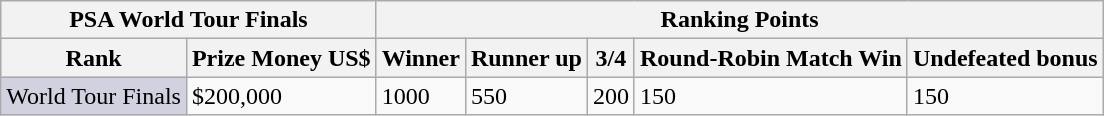<table class="wikitable">
<tr>
<th colspan=2>PSA World Tour Finals</th>
<th colspan=6>Ranking Points</th>
</tr>
<tr bgcolor="#d1e4fd">
<th>Rank</th>
<th>Prize Money US$</th>
<th>Winner</th>
<th>Runner up</th>
<th>3/4</th>
<th>Round-Robin Match Win</th>
<th>Undefeated bonus</th>
</tr>
<tr>
<td style="background:#d1d1e0;">World Tour Finals</td>
<td>$200,000</td>
<td>1000</td>
<td>550</td>
<td>200</td>
<td>150</td>
<td>150</td>
</tr>
</table>
